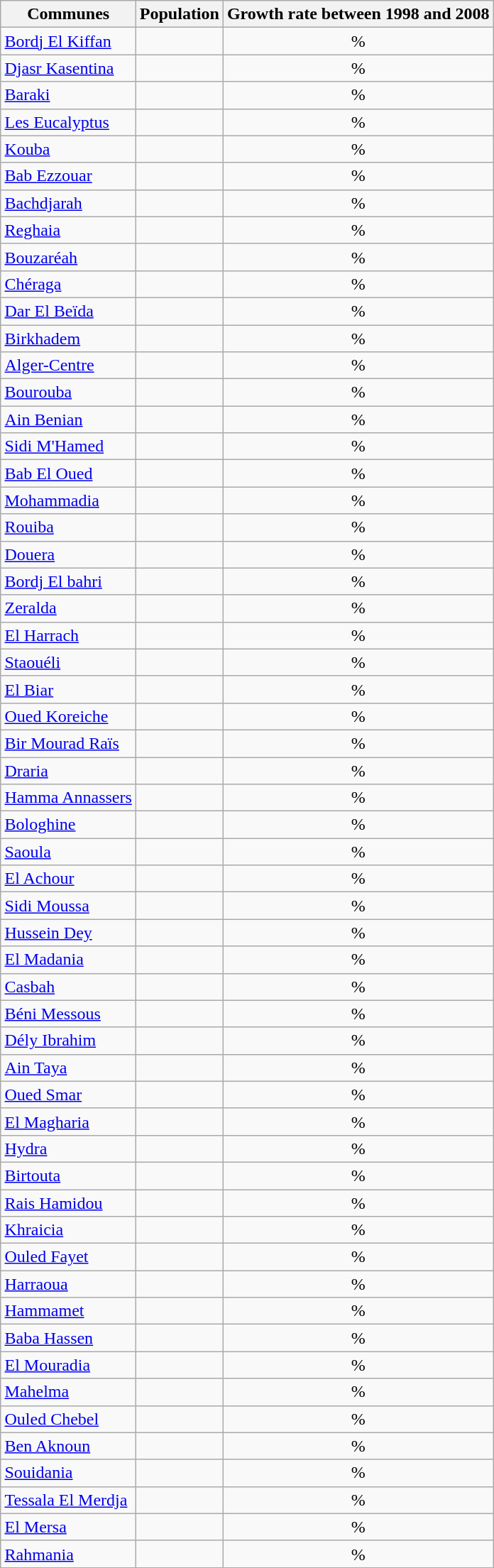<table class="wikitable sortable" style="margin:1em auto; border: 4px ;">
<tr>
<th><strong>Communes</strong></th>
<th><strong>Population</strong></th>
<th>Growth rate between 1998 and 2008</th>
</tr>
<tr>
<td><a href='#'>Bordj El Kiffan</a></td>
<td align="right"></td>
<td align="center">  %</td>
</tr>
<tr>
<td><a href='#'>Djasr Kasentina</a></td>
<td align="right"></td>
<td align="center">  %</td>
</tr>
<tr>
<td><a href='#'>Baraki</a></td>
<td align="right"></td>
<td align="center">  %</td>
</tr>
<tr>
<td><a href='#'>Les Eucalyptus</a></td>
<td align="right"></td>
<td align="center">  %</td>
</tr>
<tr>
<td><a href='#'>Kouba</a></td>
<td align="right"></td>
<td align="center">  %</td>
</tr>
<tr>
<td><a href='#'>Bab Ezzouar</a></td>
<td align="right"></td>
<td align="center">  %</td>
</tr>
<tr>
<td><a href='#'>Bachdjarah</a></td>
<td align="right"></td>
<td align="center">  %</td>
</tr>
<tr>
<td><a href='#'>Reghaia</a></td>
<td align="right"></td>
<td align="center">  %</td>
</tr>
<tr>
<td><a href='#'>Bouzaréah</a></td>
<td align="right"></td>
<td align="center">  %</td>
</tr>
<tr>
<td><a href='#'>Chéraga</a></td>
<td align="right"></td>
<td align="center">  %</td>
</tr>
<tr>
<td><a href='#'>Dar El Beïda</a></td>
<td align="right"></td>
<td align="center">  %</td>
</tr>
<tr>
<td><a href='#'>Birkhadem</a></td>
<td align="right"></td>
<td align="center">  %</td>
</tr>
<tr>
<td><a href='#'>Alger-Centre</a></td>
<td align="right"></td>
<td align="center">  %</td>
</tr>
<tr>
<td><a href='#'>Bourouba</a></td>
<td align="right"></td>
<td align="center">  %</td>
</tr>
<tr>
<td><a href='#'>Ain Benian</a></td>
<td align="right"></td>
<td align="center">  %</td>
</tr>
<tr>
<td><a href='#'>Sidi M'Hamed</a></td>
<td align=right></td>
<td align=center>  %</td>
</tr>
<tr>
<td><a href='#'>Bab El Oued</a></td>
<td align=right></td>
<td align=center>  %</td>
</tr>
<tr>
<td><a href='#'>Mohammadia</a></td>
<td align="right"></td>
<td align="center">  %</td>
</tr>
<tr>
<td><a href='#'>Rouiba</a></td>
<td align="right"></td>
<td align="center">  %</td>
</tr>
<tr>
<td><a href='#'>Douera</a></td>
<td align="right"></td>
<td align="center">  %</td>
</tr>
<tr>
<td><a href='#'>Bordj El bahri</a></td>
<td align="right"></td>
<td align="center">  %</td>
</tr>
<tr>
<td><a href='#'>Zeralda</a></td>
<td align="right"></td>
<td align="center">  %</td>
</tr>
<tr>
<td><a href='#'>El Harrach</a></td>
<td align="right"></td>
<td align="center">  %</td>
</tr>
<tr>
<td><a href='#'>Staouéli</a></td>
<td align="right"></td>
<td align="center">  %</td>
</tr>
<tr>
<td><a href='#'>El Biar</a></td>
<td align=right></td>
<td align=center>  %</td>
</tr>
<tr>
<td><a href='#'>Oued Koreiche</a></td>
<td align=right></td>
<td align=center>  %</td>
</tr>
<tr>
<td><a href='#'>Bir Mourad Raïs</a></td>
<td align=right></td>
<td align=center>  %</td>
</tr>
<tr>
<td><a href='#'>Draria</a></td>
<td align=right></td>
<td align=center>  %</td>
</tr>
<tr>
<td><a href='#'>Hamma Annassers</a></td>
<td align=right></td>
<td align=center>  %</td>
</tr>
<tr>
<td><a href='#'>Bologhine</a></td>
<td align=right></td>
<td align=center>  %</td>
</tr>
<tr>
<td><a href='#'>Saoula</a></td>
<td align=right></td>
<td align=center>  %</td>
</tr>
<tr>
<td><a href='#'>El Achour</a></td>
<td align=right></td>
<td align=center>  %</td>
</tr>
<tr>
<td><a href='#'>Sidi Moussa</a></td>
<td align=right></td>
<td align=center>  %</td>
</tr>
<tr>
<td><a href='#'>Hussein Dey</a></td>
<td align="right"></td>
<td align="center">  %</td>
</tr>
<tr>
<td><a href='#'>El Madania</a></td>
<td align="right"></td>
<td align="center">  %</td>
</tr>
<tr>
<td><a href='#'>Casbah</a></td>
<td align="right"></td>
<td align="center">  %</td>
</tr>
<tr>
<td><a href='#'>Béni Messous</a></td>
<td align=right></td>
<td align=center>  %</td>
</tr>
<tr>
<td><a href='#'>Dély Ibrahim</a></td>
<td align=right></td>
<td align=center>  %</td>
</tr>
<tr>
<td><a href='#'>Ain Taya</a></td>
<td align=right></td>
<td align=center>  %</td>
</tr>
<tr>
<td><a href='#'>Oued Smar</a></td>
<td align=right></td>
<td align=center>  %</td>
</tr>
<tr>
<td><a href='#'>El Magharia</a></td>
<td align=right></td>
<td align=center>  %</td>
</tr>
<tr>
<td><a href='#'>Hydra</a></td>
<td align="right"></td>
<td align="center">  %</td>
</tr>
<tr>
<td><a href='#'>Birtouta</a></td>
<td align=right></td>
<td align=center>  %</td>
</tr>
<tr>
<td><a href='#'>Rais Hamidou</a></td>
<td align=right></td>
<td align=center>  %</td>
</tr>
<tr>
<td><a href='#'>Khraicia</a></td>
<td align=right></td>
<td align=center>  %</td>
</tr>
<tr>
<td><a href='#'>Ouled Fayet</a></td>
<td align=right></td>
<td align=center>  %</td>
</tr>
<tr>
<td><a href='#'>Harraoua</a></td>
<td align=right></td>
<td align=center>  %</td>
</tr>
<tr>
<td><a href='#'>Hammamet</a></td>
<td align=right></td>
<td align=center>  %</td>
</tr>
<tr>
<td><a href='#'>Baba Hassen</a></td>
<td align=right></td>
<td align=center>  %</td>
</tr>
<tr>
<td><a href='#'>El Mouradia</a></td>
<td align="right"></td>
<td align="center">  %</td>
</tr>
<tr>
<td><a href='#'>Mahelma</a></td>
<td align=right></td>
<td align=center>  %</td>
</tr>
<tr>
<td><a href='#'>Ouled Chebel</a></td>
<td align=right></td>
<td align=center>  %</td>
</tr>
<tr>
<td><a href='#'>Ben Aknoun</a></td>
<td align="right"></td>
<td align="center">  %</td>
</tr>
<tr>
<td><a href='#'>Souidania</a></td>
<td align=right></td>
<td align=center>  %</td>
</tr>
<tr>
<td><a href='#'>Tessala El Merdja</a></td>
<td align=right></td>
<td align=center>  %</td>
</tr>
<tr>
<td><a href='#'>El Mersa</a></td>
<td align=right></td>
<td align=center>  %</td>
</tr>
<tr>
<td><a href='#'>Rahmania</a></td>
<td align=right></td>
<td align=center>  %</td>
</tr>
</table>
